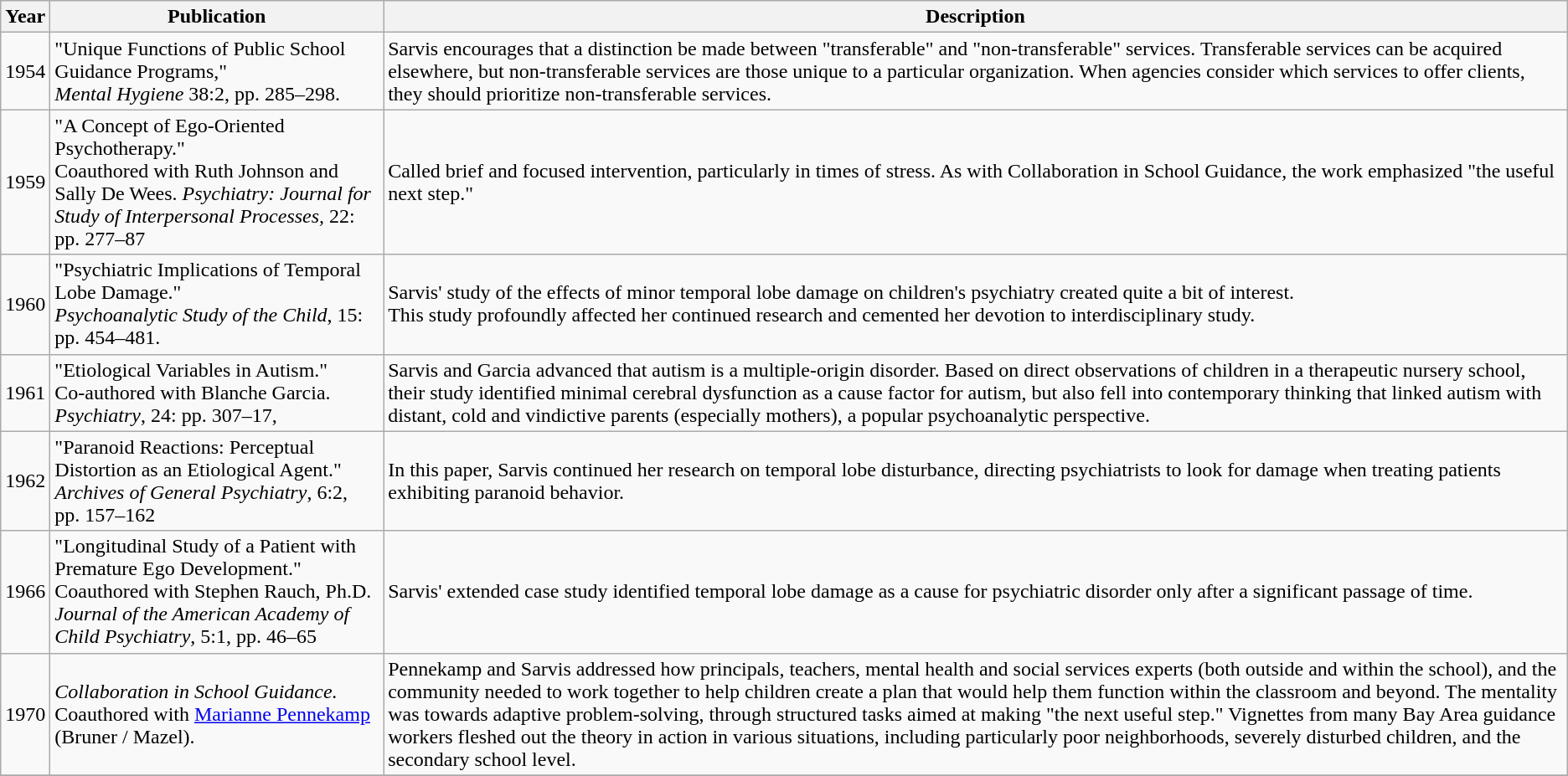<table class="wikitable">
<tr>
<th>Year</th>
<th>Publication</th>
<th>Description</th>
</tr>
<tr>
<td>1954</td>
<td>"Unique Functions of Public School Guidance Programs,"<br><em>Mental Hygiene</em>
38:2, pp. 285–298.</td>
<td>Sarvis encourages that a distinction be made between "transferable" and "non-transferable" services. Transferable services can be acquired elsewhere, but non-transferable services are those unique to a particular organization. When agencies consider which services to offer clients, they should prioritize non-transferable services.</td>
</tr>
<tr>
<td>1959</td>
<td>"A Concept of Ego-Oriented Psychotherapy."<br>Coauthored with Ruth Johnson and Sally De Wees.
<em>Psychiatry: Journal for Study of Interpersonal Processes,</em> 
22: pp. 277–87</td>
<td>Called brief and focused intervention, particularly in times of stress.  As with Collaboration in School Guidance, the work emphasized "the useful next step."</td>
</tr>
<tr>
<td>1960</td>
<td>"Psychiatric Implications of Temporal Lobe Damage."<br><em>Psychoanalytic Study of the Child</em>, 15: pp. 454–481.</td>
<td>Sarvis' study of the effects of minor temporal lobe damage on children's psychiatry created quite a bit of interest.<br>This study profoundly affected her continued research and cemented her devotion to interdisciplinary study.</td>
</tr>
<tr>
<td>1961</td>
<td>"Etiological Variables in Autism."<br>Co-authored with Blanche Garcia.
<em>Psychiatry</em>, 24: pp. 307–17,</td>
<td>Sarvis and Garcia advanced that autism is a multiple-origin disorder. Based on direct observations of children in a therapeutic nursery school, their study identified minimal cerebral dysfunction as a cause factor for autism, but also fell into contemporary thinking that linked autism with distant, cold and vindictive parents (especially mothers), a popular psychoanalytic perspective.</td>
</tr>
<tr>
<td>1962</td>
<td>"Paranoid Reactions: Perceptual Distortion as an Etiological Agent."<br><em>Archives of General Psychiatry</em>, 6:2, pp. 157–162</td>
<td>In this paper, Sarvis continued her research on temporal lobe disturbance, directing psychiatrists to look for damage when treating patients exhibiting paranoid behavior.</td>
</tr>
<tr>
<td>1966</td>
<td>"Longitudinal Study of a Patient with Premature Ego Development."<br>Coauthored with Stephen Rauch, Ph.D. 
<em>Journal of the American Academy of Child Psychiatry</em>, 5:1, pp. 46–65</td>
<td>Sarvis' extended case study identified temporal lobe damage as a cause for psychiatric disorder only after a significant passage of time.</td>
</tr>
<tr>
<td>1970</td>
<td><em>Collaboration in School Guidance.</em><br>Coauthored with <a href='#'>Marianne Pennekamp</a> (Bruner / Mazel).</td>
<td>Pennekamp and Sarvis addressed how principals, teachers, mental health and social services experts (both outside and within the school), and the community needed to work together to help children create a plan that would help them function within the classroom and beyond. The mentality was towards adaptive problem-solving, through structured tasks aimed at making "the next useful step." Vignettes from many Bay Area guidance workers fleshed out the theory in action in various situations, including particularly poor neighborhoods, severely disturbed children, and the secondary school level.</td>
</tr>
<tr>
</tr>
</table>
